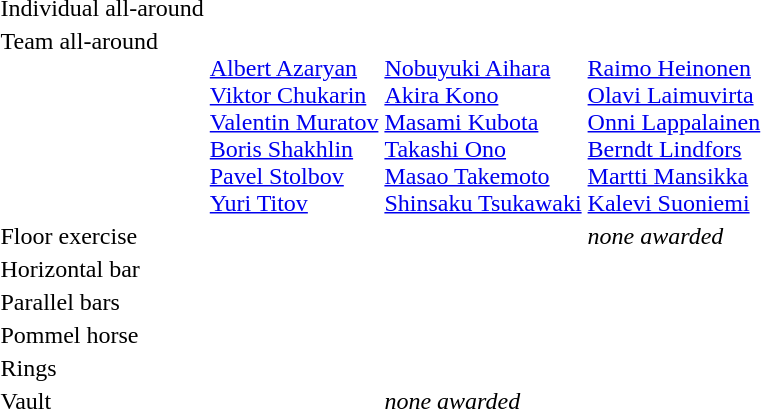<table>
<tr valign="top">
<td>Individual all-around<br></td>
<td></td>
<td></td>
<td></td>
</tr>
<tr valign="top">
<td>Team all-around<br></td>
<td><br><a href='#'>Albert Azaryan</a><br><a href='#'>Viktor Chukarin</a><br><a href='#'>Valentin Muratov</a><br><a href='#'>Boris Shakhlin</a><br><a href='#'>Pavel Stolbov</a><br><a href='#'>Yuri Titov</a></td>
<td><br><a href='#'>Nobuyuki Aihara</a><br><a href='#'>Akira Kono</a><br><a href='#'>Masami Kubota</a><br><a href='#'>Takashi Ono</a><br><a href='#'>Masao Takemoto</a><br><a href='#'>Shinsaku Tsukawaki</a></td>
<td><br><a href='#'>Raimo Heinonen</a><br><a href='#'>Olavi Laimuvirta</a><br><a href='#'>Onni Lappalainen</a><br><a href='#'>Berndt Lindfors</a><br><a href='#'>Martti Mansikka</a><br><a href='#'>Kalevi Suoniemi</a></td>
</tr>
<tr valign="top">
<td rowspan=3>Floor exercise<br></td>
<td rowspan=3></td>
<td></td>
<td rowspan=3><em>none awarded</em></td>
</tr>
<tr>
<td></td>
</tr>
<tr>
<td></td>
</tr>
<tr valign="top">
<td>Horizontal bar<br></td>
<td></td>
<td></td>
<td></td>
</tr>
<tr valign="top">
<td rowspan=2>Parallel bars<br></td>
<td rowspan=2></td>
<td rowspan=2></td>
<td></td>
</tr>
<tr>
<td></td>
</tr>
<tr valign="top">
<td>Pommel horse<br></td>
<td></td>
<td></td>
<td></td>
</tr>
<tr valign="top">
<td rowspan=2>Rings<br></td>
<td rowspan=2></td>
<td rowspan=2></td>
<td></td>
</tr>
<tr>
<td></td>
</tr>
<tr valign="top">
<td rowspan=2>Vault<br></td>
<td></td>
<td rowspan=2><em>none awarded</em></td>
<td rowspan=2></td>
</tr>
<tr>
<td></td>
</tr>
</table>
